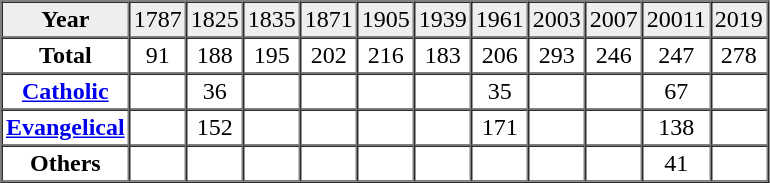<table border="1" cellpadding="2" cellspacing="0" width="500">
<tr bgcolor="#eeeeee" align="center">
<td><strong>Year</strong></td>
<td>1787</td>
<td>1825</td>
<td>1835</td>
<td>1871</td>
<td>1905</td>
<td>1939</td>
<td>1961</td>
<td>2003</td>
<td>2007</td>
<td>20011</td>
<td>2019</td>
</tr>
<tr align="center">
<td><strong>Total</strong></td>
<td>91</td>
<td>188</td>
<td>195</td>
<td>202</td>
<td>216</td>
<td>183</td>
<td>206</td>
<td>293</td>
<td>246</td>
<td>247</td>
<td>278</td>
</tr>
<tr align="center">
<td><strong><a href='#'>Catholic</a></strong></td>
<td> </td>
<td>36</td>
<td> </td>
<td> </td>
<td> </td>
<td> </td>
<td>35</td>
<td> </td>
<td> </td>
<td>67</td>
<td> </td>
</tr>
<tr align="center">
<td><strong><a href='#'>Evangelical</a></strong></td>
<td> </td>
<td>152</td>
<td> </td>
<td> </td>
<td> </td>
<td> </td>
<td>171</td>
<td> </td>
<td> </td>
<td>138</td>
<td> </td>
</tr>
<tr align="center">
<td><strong>Others</strong></td>
<td> </td>
<td> </td>
<td> </td>
<td> </td>
<td> </td>
<td> </td>
<td> </td>
<td> </td>
<td> </td>
<td>41</td>
<td> </td>
</tr>
</table>
